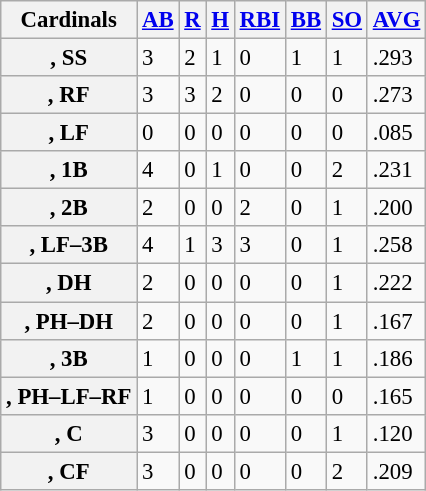<table class="wikitable sortable plainrowheaders" style="font-size:95%;">
<tr>
<th>Cardinals</th>
<th scope="col"><a href='#'>AB</a></th>
<th scope="col"><a href='#'>R</a></th>
<th scope="col"><a href='#'>H</a></th>
<th scope="col"><a href='#'>RBI</a></th>
<th scope="col"><a href='#'>BB</a></th>
<th scope="col"><a href='#'>SO</a></th>
<th scope="col"><a href='#'>AVG</a></th>
</tr>
<tr>
<th scope="row">, SS</th>
<td>3</td>
<td>2</td>
<td>1</td>
<td>0</td>
<td>1</td>
<td>1</td>
<td>.293</td>
</tr>
<tr>
<th scope="row">, RF</th>
<td>3</td>
<td>3</td>
<td>2</td>
<td>0</td>
<td>0</td>
<td>0</td>
<td>.273</td>
</tr>
<tr>
<th scope="row">, LF</th>
<td>0</td>
<td>0</td>
<td>0</td>
<td>0</td>
<td>0</td>
<td>0</td>
<td>.085</td>
</tr>
<tr>
<th scope="row">, 1B</th>
<td>4</td>
<td>0</td>
<td>1</td>
<td>0</td>
<td>0</td>
<td>2</td>
<td>.231</td>
</tr>
<tr>
<th scope="row">, 2B</th>
<td>2</td>
<td>0</td>
<td>0</td>
<td>2</td>
<td>0</td>
<td>1</td>
<td>.200</td>
</tr>
<tr>
<th scope="row">, LF–3B</th>
<td>4</td>
<td>1</td>
<td>3</td>
<td>3</td>
<td>0</td>
<td>1</td>
<td>.258</td>
</tr>
<tr>
<th scope="row">, DH</th>
<td>2</td>
<td>0</td>
<td>0</td>
<td>0</td>
<td>0</td>
<td>1</td>
<td>.222</td>
</tr>
<tr>
<th scope="row">, PH–DH</th>
<td>2</td>
<td>0</td>
<td>0</td>
<td>0</td>
<td>0</td>
<td>1</td>
<td>.167</td>
</tr>
<tr>
<th scope="row">, 3B</th>
<td>1</td>
<td>0</td>
<td>0</td>
<td>0</td>
<td>1</td>
<td>1</td>
<td>.186</td>
</tr>
<tr>
<th scope="row">, PH–LF–RF</th>
<td>1</td>
<td>0</td>
<td>0</td>
<td>0</td>
<td>0</td>
<td>0</td>
<td>.165</td>
</tr>
<tr>
<th scope="row">, C</th>
<td>3</td>
<td>0</td>
<td>0</td>
<td>0</td>
<td>0</td>
<td>1</td>
<td>.120</td>
</tr>
<tr>
<th scope="row">, CF</th>
<td>3</td>
<td>0</td>
<td>0</td>
<td>0</td>
<td>0</td>
<td>2</td>
<td>.209</td>
</tr>
</table>
